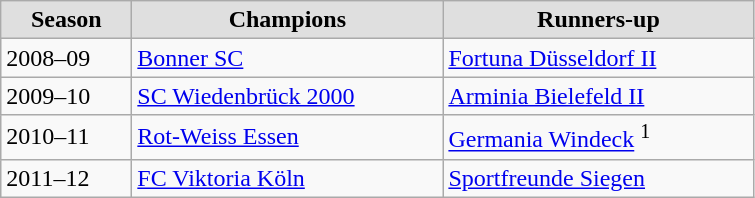<table class="wikitable">
<tr align="center" bgcolor="#dfdfdf">
<td width="80"><strong>Season</strong></td>
<td width="200"><strong>Champions</strong></td>
<td width="200"><strong>Runners-up</strong></td>
</tr>
<tr>
<td>2008–09</td>
<td><a href='#'>Bonner SC</a></td>
<td><a href='#'>Fortuna Düsseldorf II</a></td>
</tr>
<tr>
<td>2009–10</td>
<td><a href='#'>SC Wiedenbrück 2000</a></td>
<td><a href='#'>Arminia Bielefeld II</a></td>
</tr>
<tr>
<td>2010–11</td>
<td><a href='#'>Rot-Weiss Essen</a></td>
<td><a href='#'>Germania Windeck</a> <sup>1</sup></td>
</tr>
<tr>
<td>2011–12</td>
<td><a href='#'>FC Viktoria Köln</a></td>
<td><a href='#'>Sportfreunde Siegen</a></td>
</tr>
</table>
